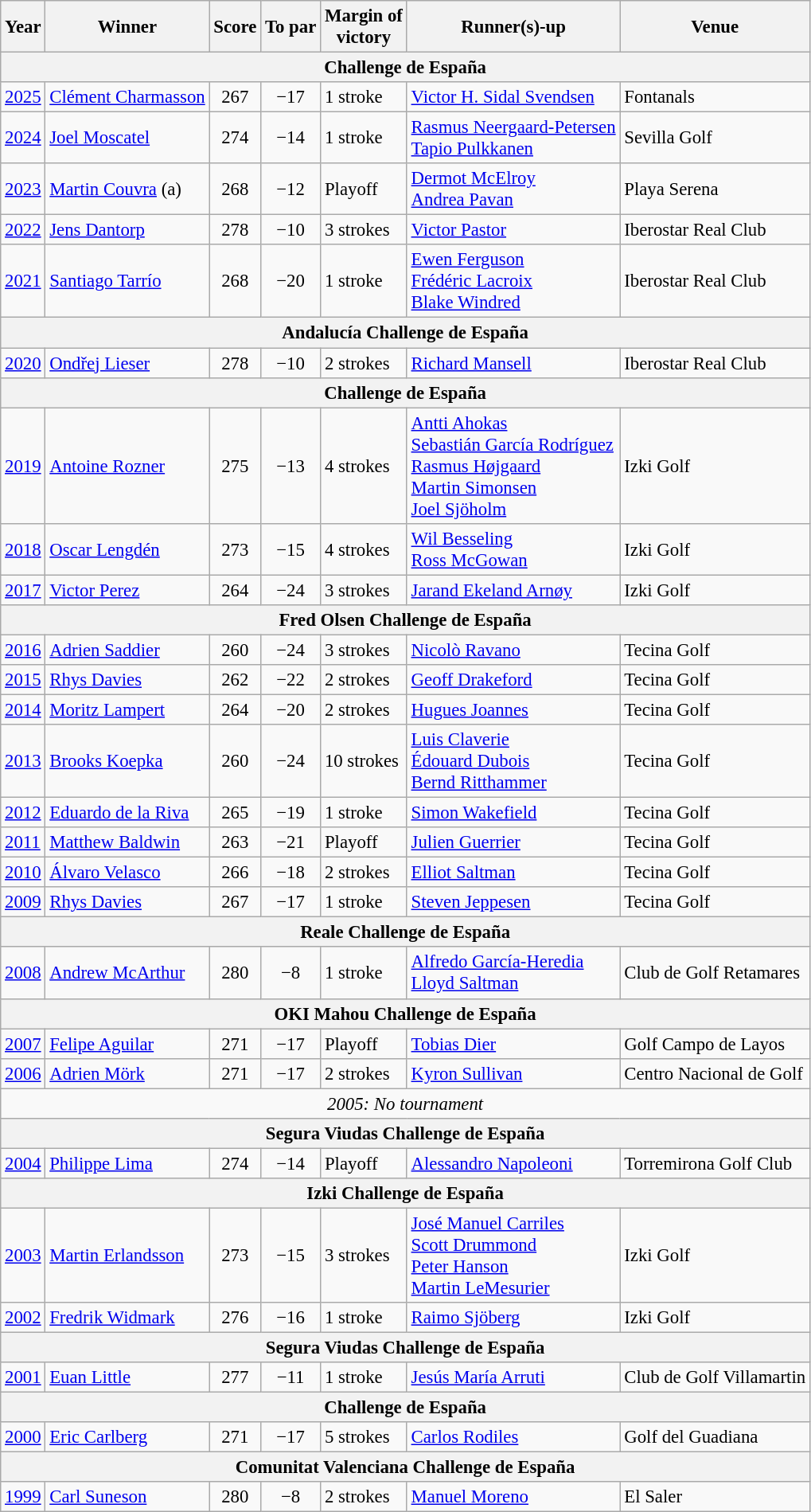<table class=wikitable style="font-size:95%">
<tr>
<th>Year</th>
<th>Winner</th>
<th>Score</th>
<th>To par</th>
<th>Margin of<br>victory</th>
<th>Runner(s)-up</th>
<th>Venue</th>
</tr>
<tr>
<th colspan=8>Challenge de España</th>
</tr>
<tr>
<td><a href='#'>2025</a></td>
<td> <a href='#'>Clément Charmasson</a></td>
<td align=center>267</td>
<td align=center>−17</td>
<td>1 stroke</td>
<td> <a href='#'>Victor H. Sidal Svendsen</a></td>
<td>Fontanals</td>
</tr>
<tr>
<td><a href='#'>2024</a></td>
<td> <a href='#'>Joel Moscatel</a></td>
<td align=center>274</td>
<td align=center>−14</td>
<td>1 stroke</td>
<td> <a href='#'>Rasmus Neergaard-Petersen</a><br> <a href='#'>Tapio Pulkkanen</a></td>
<td>Sevilla Golf</td>
</tr>
<tr>
<td><a href='#'>2023</a></td>
<td> <a href='#'>Martin Couvra</a> (a)</td>
<td align=center>268</td>
<td align=center>−12</td>
<td>Playoff</td>
<td> <a href='#'>Dermot McElroy</a><br> <a href='#'>Andrea Pavan</a></td>
<td>Playa Serena</td>
</tr>
<tr>
<td><a href='#'>2022</a></td>
<td> <a href='#'>Jens Dantorp</a></td>
<td align=center>278</td>
<td align=center>−10</td>
<td>3 strokes</td>
<td> <a href='#'>Victor Pastor</a></td>
<td>Iberostar Real Club</td>
</tr>
<tr>
<td><a href='#'>2021</a></td>
<td> <a href='#'>Santiago Tarrío</a></td>
<td align=center>268</td>
<td align=center>−20</td>
<td>1 stroke</td>
<td> <a href='#'>Ewen Ferguson</a><br> <a href='#'>Frédéric Lacroix</a><br> <a href='#'>Blake Windred</a></td>
<td>Iberostar Real Club</td>
</tr>
<tr>
<th colspan=8>Andalucía Challenge de España</th>
</tr>
<tr>
<td><a href='#'>2020</a></td>
<td> <a href='#'>Ondřej Lieser</a></td>
<td align=center>278</td>
<td align=center>−10</td>
<td>2 strokes</td>
<td> <a href='#'>Richard Mansell</a></td>
<td>Iberostar Real Club</td>
</tr>
<tr>
<th colspan=8>Challenge de España</th>
</tr>
<tr>
<td><a href='#'>2019</a></td>
<td> <a href='#'>Antoine Rozner</a></td>
<td align=center>275</td>
<td align=center>−13</td>
<td>4 strokes</td>
<td> <a href='#'>Antti Ahokas</a><br> <a href='#'>Sebastián García Rodríguez</a><br> <a href='#'>Rasmus Højgaard</a><br> <a href='#'>Martin Simonsen</a><br> <a href='#'>Joel Sjöholm</a></td>
<td>Izki Golf</td>
</tr>
<tr>
<td><a href='#'>2018</a></td>
<td> <a href='#'>Oscar Lengdén</a></td>
<td align=center>273</td>
<td align=center>−15</td>
<td>4 strokes</td>
<td> <a href='#'>Wil Besseling</a><br> <a href='#'>Ross McGowan</a></td>
<td>Izki Golf</td>
</tr>
<tr>
<td><a href='#'>2017</a></td>
<td> <a href='#'>Victor Perez</a></td>
<td align=center>264</td>
<td align=center>−24</td>
<td>3 strokes</td>
<td> <a href='#'>Jarand Ekeland Arnøy</a></td>
<td>Izki Golf</td>
</tr>
<tr>
<th colspan=8>Fred Olsen Challenge de España</th>
</tr>
<tr>
<td><a href='#'>2016</a></td>
<td> <a href='#'>Adrien Saddier</a></td>
<td align=center>260</td>
<td align=center>−24</td>
<td>3 strokes</td>
<td> <a href='#'>Nicolò Ravano</a></td>
<td>Tecina Golf</td>
</tr>
<tr>
<td><a href='#'>2015</a></td>
<td> <a href='#'>Rhys Davies</a></td>
<td align=center>262</td>
<td align=center>−22</td>
<td>2 strokes</td>
<td> <a href='#'>Geoff Drakeford</a></td>
<td>Tecina Golf</td>
</tr>
<tr>
<td><a href='#'>2014</a></td>
<td> <a href='#'>Moritz Lampert</a></td>
<td align=center>264</td>
<td align=center>−20</td>
<td>2 strokes</td>
<td> <a href='#'>Hugues Joannes</a></td>
<td>Tecina Golf</td>
</tr>
<tr>
<td><a href='#'>2013</a></td>
<td> <a href='#'>Brooks Koepka</a></td>
<td align=center>260</td>
<td align=center>−24</td>
<td>10 strokes</td>
<td> <a href='#'>Luis Claverie</a><br> <a href='#'>Édouard Dubois</a><br> <a href='#'>Bernd Ritthammer</a></td>
<td>Tecina Golf</td>
</tr>
<tr>
<td><a href='#'>2012</a></td>
<td> <a href='#'>Eduardo de la Riva</a></td>
<td align=center>265</td>
<td align=center>−19</td>
<td>1 stroke</td>
<td> <a href='#'>Simon Wakefield</a></td>
<td>Tecina Golf</td>
</tr>
<tr>
<td><a href='#'>2011</a></td>
<td> <a href='#'>Matthew Baldwin</a></td>
<td align=center>263</td>
<td align=center>−21</td>
<td>Playoff</td>
<td> <a href='#'>Julien Guerrier</a></td>
<td>Tecina Golf</td>
</tr>
<tr>
<td><a href='#'>2010</a></td>
<td> <a href='#'>Álvaro Velasco</a></td>
<td align=center>266</td>
<td align=center>−18</td>
<td>2 strokes</td>
<td> <a href='#'>Elliot Saltman</a></td>
<td>Tecina Golf</td>
</tr>
<tr>
<td><a href='#'>2009</a></td>
<td> <a href='#'>Rhys Davies</a></td>
<td align=center>267</td>
<td align=center>−17</td>
<td>1 stroke</td>
<td> <a href='#'>Steven Jeppesen</a></td>
<td>Tecina Golf</td>
</tr>
<tr>
<th colspan=8>Reale Challenge de España</th>
</tr>
<tr>
<td><a href='#'>2008</a></td>
<td> <a href='#'>Andrew McArthur</a></td>
<td align=center>280</td>
<td align=center>−8</td>
<td>1 stroke</td>
<td> <a href='#'>Alfredo García-Heredia</a><br> <a href='#'>Lloyd Saltman</a></td>
<td>Club de Golf Retamares</td>
</tr>
<tr>
<th colspan=8>OKI Mahou Challenge de España</th>
</tr>
<tr>
<td><a href='#'>2007</a></td>
<td> <a href='#'>Felipe Aguilar</a></td>
<td align=center>271</td>
<td align=center>−17</td>
<td>Playoff</td>
<td> <a href='#'>Tobias Dier</a></td>
<td>Golf Campo de Layos</td>
</tr>
<tr>
<td><a href='#'>2006</a></td>
<td> <a href='#'>Adrien Mörk</a></td>
<td align=center>271</td>
<td align=center>−17</td>
<td>2 strokes</td>
<td> <a href='#'>Kyron Sullivan</a></td>
<td>Centro Nacional de Golf</td>
</tr>
<tr>
<td align=center colspan=7><em>2005: No tournament</em></td>
</tr>
<tr>
<th colspan=8>Segura Viudas Challenge de España</th>
</tr>
<tr>
<td><a href='#'>2004</a></td>
<td> <a href='#'>Philippe Lima</a></td>
<td align=center>274</td>
<td align=center>−14</td>
<td>Playoff</td>
<td> <a href='#'>Alessandro Napoleoni</a></td>
<td>Torremirona Golf Club</td>
</tr>
<tr>
<th colspan=8>Izki Challenge de España</th>
</tr>
<tr>
<td><a href='#'>2003</a></td>
<td> <a href='#'>Martin Erlandsson</a></td>
<td align=center>273</td>
<td align=center>−15</td>
<td>3 strokes</td>
<td> <a href='#'>José Manuel Carriles</a><br> <a href='#'>Scott Drummond</a><br> <a href='#'>Peter Hanson</a><br> <a href='#'>Martin LeMesurier</a></td>
<td>Izki Golf</td>
</tr>
<tr>
<td><a href='#'>2002</a></td>
<td> <a href='#'>Fredrik Widmark</a></td>
<td align=center>276</td>
<td align=center>−16</td>
<td>1 stroke</td>
<td> <a href='#'>Raimo Sjöberg</a></td>
<td>Izki Golf</td>
</tr>
<tr>
<th colspan=8>Segura Viudas Challenge de España</th>
</tr>
<tr>
<td><a href='#'>2001</a></td>
<td> <a href='#'>Euan Little</a></td>
<td align=center>277</td>
<td align=center>−11</td>
<td>1 stroke</td>
<td> <a href='#'>Jesús María Arruti</a></td>
<td>Club de Golf Villamartin</td>
</tr>
<tr>
<th colspan=8>Challenge de España</th>
</tr>
<tr>
<td><a href='#'>2000</a></td>
<td> <a href='#'>Eric Carlberg</a></td>
<td align=center>271</td>
<td align=center>−17</td>
<td>5 strokes</td>
<td> <a href='#'>Carlos Rodiles</a></td>
<td>Golf del Guadiana</td>
</tr>
<tr>
<th colspan=8>Comunitat Valenciana Challenge de España</th>
</tr>
<tr>
<td><a href='#'>1999</a></td>
<td> <a href='#'>Carl Suneson</a></td>
<td align=center>280</td>
<td align=center>−8</td>
<td>2 strokes</td>
<td> <a href='#'>Manuel Moreno</a></td>
<td>El Saler</td>
</tr>
</table>
